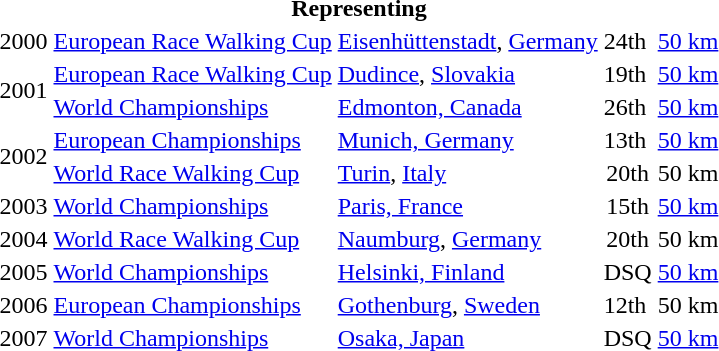<table>
<tr>
<th colspan="5">Representing </th>
</tr>
<tr>
<td>2000</td>
<td><a href='#'>European Race Walking Cup</a></td>
<td><a href='#'>Eisenhüttenstadt</a>, <a href='#'>Germany</a></td>
<td>24th</td>
<td><a href='#'>50 km</a></td>
</tr>
<tr>
<td rowspan=2>2001</td>
<td><a href='#'>European Race Walking Cup</a></td>
<td><a href='#'>Dudince</a>, <a href='#'>Slovakia</a></td>
<td>19th</td>
<td><a href='#'>50 km</a></td>
</tr>
<tr>
<td><a href='#'>World Championships</a></td>
<td><a href='#'>Edmonton, Canada</a></td>
<td>26th</td>
<td><a href='#'>50 km</a></td>
</tr>
<tr>
<td rowspan=2>2002</td>
<td><a href='#'>European Championships</a></td>
<td><a href='#'>Munich, Germany</a></td>
<td>13th</td>
<td><a href='#'>50 km</a></td>
</tr>
<tr>
<td><a href='#'>World Race Walking Cup</a></td>
<td><a href='#'>Turin</a>, <a href='#'>Italy</a></td>
<td align="center">20th</td>
<td>50 km</td>
</tr>
<tr>
<td>2003</td>
<td><a href='#'>World Championships</a></td>
<td><a href='#'>Paris, France</a></td>
<td align="center">15th</td>
<td><a href='#'>50 km</a></td>
</tr>
<tr>
<td>2004</td>
<td><a href='#'>World Race Walking Cup</a></td>
<td><a href='#'>Naumburg</a>, <a href='#'>Germany</a></td>
<td align="center">20th</td>
<td>50 km</td>
</tr>
<tr>
<td>2005</td>
<td><a href='#'>World Championships</a></td>
<td><a href='#'>Helsinki, Finland</a></td>
<td>DSQ</td>
<td><a href='#'>50 km</a></td>
</tr>
<tr>
<td>2006</td>
<td><a href='#'>European Championships</a></td>
<td><a href='#'>Gothenburg</a>, <a href='#'>Sweden</a></td>
<td>12th</td>
<td>50 km</td>
</tr>
<tr>
<td>2007</td>
<td><a href='#'>World Championships</a></td>
<td><a href='#'>Osaka, Japan</a></td>
<td>DSQ</td>
<td><a href='#'>50 km</a></td>
</tr>
</table>
